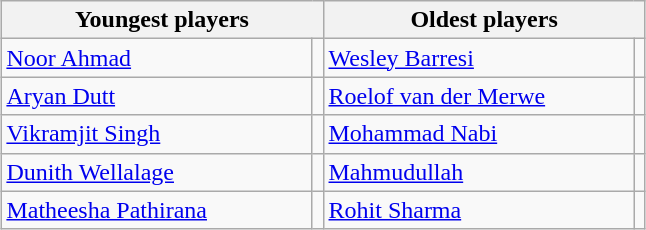<table class="wikitable" style="margin: 1em auto 1em auto;">
<tr>
<th colspan="2" align="center">Youngest players</th>
<th colspan="2" align="center">Oldest players</th>
</tr>
<tr>
<td width=200> <a href='#'>Noor Ahmad</a></td>
<td></td>
<td width=200> <a href='#'>Wesley Barresi</a></td>
<td></td>
</tr>
<tr>
<td width=200> <a href='#'>Aryan Dutt</a></td>
<td></td>
<td width=200> <a href='#'>Roelof van der Merwe</a></td>
<td></td>
</tr>
<tr>
<td width=200> <a href='#'>Vikramjit Singh</a></td>
<td></td>
<td width=200> <a href='#'>Mohammad Nabi</a></td>
<td></td>
</tr>
<tr>
<td width=200> <a href='#'>Dunith Wellalage</a></td>
<td></td>
<td width=200> <a href='#'>Mahmudullah</a></td>
<td></td>
</tr>
<tr>
<td width=200> <a href='#'>Matheesha Pathirana</a></td>
<td></td>
<td width=200> <a href='#'>Rohit Sharma</a></td>
<td></td>
</tr>
</table>
